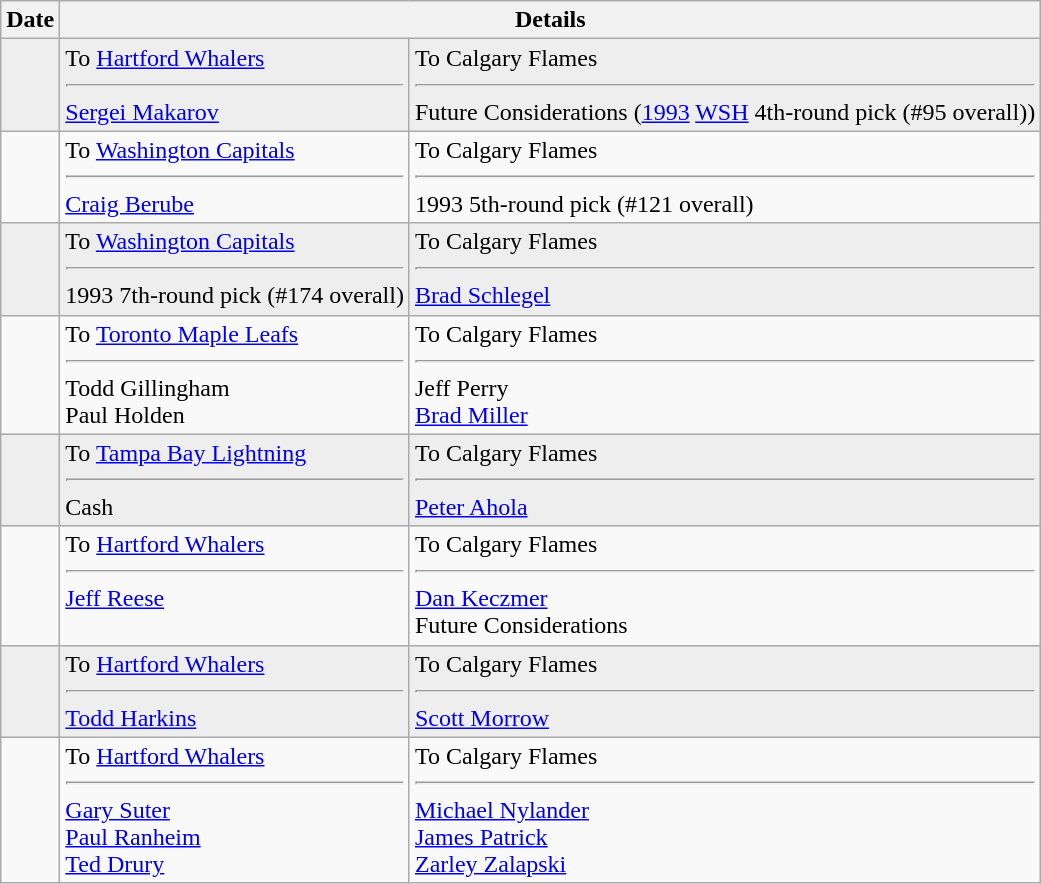<table class="wikitable">
<tr>
<th>Date</th>
<th colspan="2">Details</th>
</tr>
<tr style="background:#eee;">
<td></td>
<td valign="top">To <a href='#'>Hartford Whalers</a><hr><a href='#'>Sergei Makarov</a></td>
<td valign="top">To Calgary Flames<hr>Future Considerations (<a href='#'>1993</a> <a href='#'>WSH</a> 4th-round pick (#95 overall))</td>
</tr>
<tr>
<td></td>
<td valign="top">To <a href='#'>Washington Capitals</a><hr><a href='#'>Craig Berube</a></td>
<td valign="top">To Calgary Flames<hr>1993 5th-round pick (#121 overall)</td>
</tr>
<tr style="background:#eee;">
<td></td>
<td valign="top">To <a href='#'>Washington Capitals</a><hr>1993 7th-round pick (#174 overall)</td>
<td valign="top">To Calgary Flames<hr><a href='#'>Brad Schlegel</a></td>
</tr>
<tr>
<td></td>
<td valign="top">To <a href='#'>Toronto Maple Leafs</a><hr>Todd Gillingham<br>Paul Holden</td>
<td valign="top">To Calgary Flames<hr>Jeff Perry<br><a href='#'>Brad Miller</a></td>
</tr>
<tr style="background:#eee;">
<td></td>
<td valign="top">To <a href='#'>Tampa Bay Lightning</a><hr>Cash</td>
<td valign="top">To Calgary Flames<hr><a href='#'>Peter Ahola</a></td>
</tr>
<tr>
<td></td>
<td valign="top">To <a href='#'>Hartford Whalers</a><hr><a href='#'>Jeff Reese</a></td>
<td valign="top">To Calgary Flames<hr><a href='#'>Dan Keczmer</a><br>Future Considerations</td>
</tr>
<tr style="background:#eee;">
<td></td>
<td valign="top">To <a href='#'>Hartford Whalers</a><hr><a href='#'>Todd Harkins</a></td>
<td valign="top">To Calgary Flames<hr><a href='#'>Scott Morrow</a></td>
</tr>
<tr>
<td></td>
<td valign="top">To <a href='#'>Hartford Whalers</a><hr><a href='#'>Gary Suter</a><br><a href='#'>Paul Ranheim</a><br><a href='#'>Ted Drury</a></td>
<td valign="top">To Calgary Flames<hr><a href='#'>Michael Nylander</a><br><a href='#'>James Patrick</a><br><a href='#'>Zarley Zalapski</a></td>
</tr>
</table>
